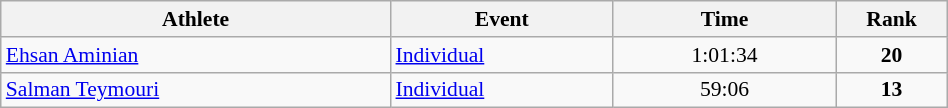<table class="wikitable" width="50%" style="text-align:center; font-size:90%">
<tr>
<th width="35%">Athlete</th>
<th width="20%">Event</th>
<th width="20%">Time</th>
<th width="10%">Rank</th>
</tr>
<tr>
<td align=left><a href='#'>Ehsan Aminian</a></td>
<td align=left><a href='#'>Individual</a></td>
<td>1:01:34</td>
<td><strong>20</strong></td>
</tr>
<tr>
<td align=left><a href='#'>Salman Teymouri</a></td>
<td align=left><a href='#'>Individual</a></td>
<td>59:06</td>
<td><strong>13</strong></td>
</tr>
</table>
